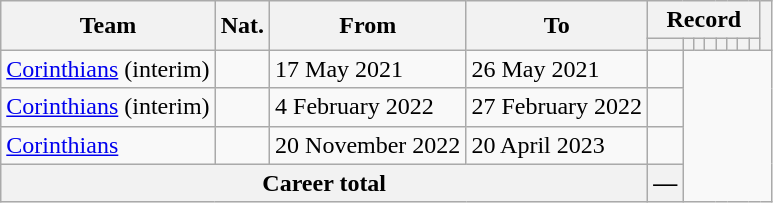<table class="wikitable" style="text-align: center">
<tr>
<th rowspan="2">Team</th>
<th rowspan="2">Nat.</th>
<th rowspan="2">From</th>
<th rowspan="2">To</th>
<th colspan="8">Record</th>
<th rowspan=2></th>
</tr>
<tr>
<th></th>
<th></th>
<th></th>
<th></th>
<th></th>
<th></th>
<th></th>
<th></th>
</tr>
<tr>
<td align="left"><a href='#'>Corinthians</a> (interim)</td>
<td></td>
<td align=left>17 May 2021</td>
<td align=left>26 May 2021<br></td>
<td></td>
</tr>
<tr>
<td align="left"><a href='#'>Corinthians</a> (interim)</td>
<td></td>
<td align=left>4 February 2022</td>
<td align=left>27 February 2022<br></td>
<td></td>
</tr>
<tr>
<td align="left"><a href='#'>Corinthians</a></td>
<td></td>
<td align=left>20 November 2022</td>
<td align=left>20 April 2023<br></td>
<td></td>
</tr>
<tr>
<th colspan=4><strong>Career total</strong><br></th>
<th>—</th>
</tr>
</table>
